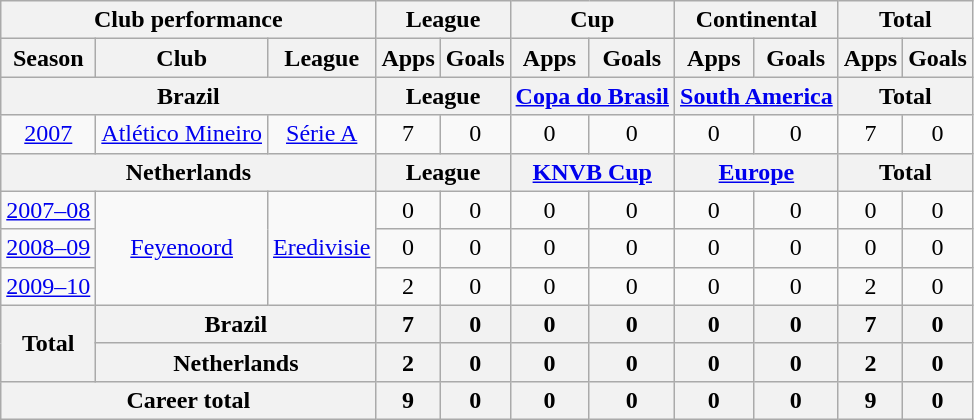<table class="wikitable" style="text-align:center">
<tr>
<th colspan=3>Club performance</th>
<th colspan=2>League</th>
<th colspan=2>Cup</th>
<th colspan=2>Continental</th>
<th colspan=2>Total</th>
</tr>
<tr>
<th>Season</th>
<th>Club</th>
<th>League</th>
<th>Apps</th>
<th>Goals</th>
<th>Apps</th>
<th>Goals</th>
<th>Apps</th>
<th>Goals</th>
<th>Apps</th>
<th>Goals</th>
</tr>
<tr>
<th colspan=3>Brazil</th>
<th colspan=2>League</th>
<th colspan=2><a href='#'>Copa do Brasil</a></th>
<th colspan=2><a href='#'>South America</a></th>
<th colspan=2>Total</th>
</tr>
<tr>
<td><a href='#'>2007</a></td>
<td rowspan="1"><a href='#'>Atlético Mineiro</a></td>
<td rowspan="1"><a href='#'>Série A</a></td>
<td>7</td>
<td>0</td>
<td>0</td>
<td>0</td>
<td>0</td>
<td>0</td>
<td>7</td>
<td>0</td>
</tr>
<tr>
<th colspan=3>Netherlands</th>
<th colspan=2>League</th>
<th colspan=2><a href='#'>KNVB Cup</a></th>
<th colspan=2><a href='#'>Europe</a></th>
<th colspan=2>Total</th>
</tr>
<tr>
<td><a href='#'>2007–08</a></td>
<td rowspan="3"><a href='#'>Feyenoord</a></td>
<td rowspan="3"><a href='#'>Eredivisie</a></td>
<td>0</td>
<td>0</td>
<td>0</td>
<td>0</td>
<td>0</td>
<td>0</td>
<td>0</td>
<td>0</td>
</tr>
<tr>
<td><a href='#'>2008–09</a></td>
<td>0</td>
<td>0</td>
<td>0</td>
<td>0</td>
<td>0</td>
<td>0</td>
<td>0</td>
<td>0</td>
</tr>
<tr>
<td><a href='#'>2009–10</a></td>
<td>2</td>
<td>0</td>
<td>0</td>
<td>0</td>
<td>0</td>
<td>0</td>
<td>2</td>
<td>0</td>
</tr>
<tr>
<th rowspan=2>Total</th>
<th colspan=2>Brazil</th>
<th>7</th>
<th>0</th>
<th>0</th>
<th>0</th>
<th>0</th>
<th>0</th>
<th>7</th>
<th>0</th>
</tr>
<tr>
<th colspan=2>Netherlands</th>
<th>2</th>
<th>0</th>
<th>0</th>
<th>0</th>
<th>0</th>
<th>0</th>
<th>2</th>
<th>0</th>
</tr>
<tr>
<th colspan=3>Career total</th>
<th>9</th>
<th>0</th>
<th>0</th>
<th>0</th>
<th>0</th>
<th>0</th>
<th>9</th>
<th>0</th>
</tr>
</table>
